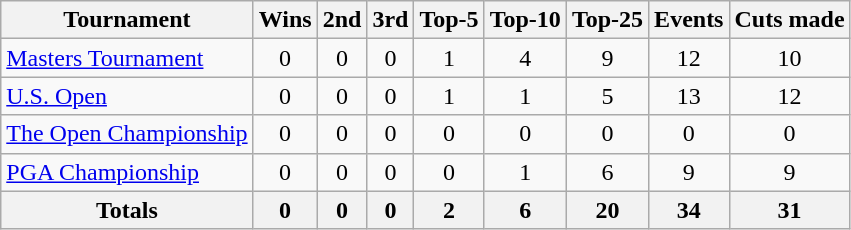<table class=wikitable style=text-align:center>
<tr>
<th>Tournament</th>
<th>Wins</th>
<th>2nd</th>
<th>3rd</th>
<th>Top-5</th>
<th>Top-10</th>
<th>Top-25</th>
<th>Events</th>
<th>Cuts made</th>
</tr>
<tr>
<td align=left><a href='#'>Masters Tournament</a></td>
<td>0</td>
<td>0</td>
<td>0</td>
<td>1</td>
<td>4</td>
<td>9</td>
<td>12</td>
<td>10</td>
</tr>
<tr>
<td align=left><a href='#'>U.S. Open</a></td>
<td>0</td>
<td>0</td>
<td>0</td>
<td>1</td>
<td>1</td>
<td>5</td>
<td>13</td>
<td>12</td>
</tr>
<tr>
<td align=left><a href='#'>The Open Championship</a></td>
<td>0</td>
<td>0</td>
<td>0</td>
<td>0</td>
<td>0</td>
<td>0</td>
<td>0</td>
<td>0</td>
</tr>
<tr>
<td align=left><a href='#'>PGA Championship</a></td>
<td>0</td>
<td>0</td>
<td>0</td>
<td>0</td>
<td>1</td>
<td>6</td>
<td>9</td>
<td>9</td>
</tr>
<tr>
<th>Totals</th>
<th>0</th>
<th>0</th>
<th>0</th>
<th>2</th>
<th>6</th>
<th>20</th>
<th>34</th>
<th>31</th>
</tr>
</table>
